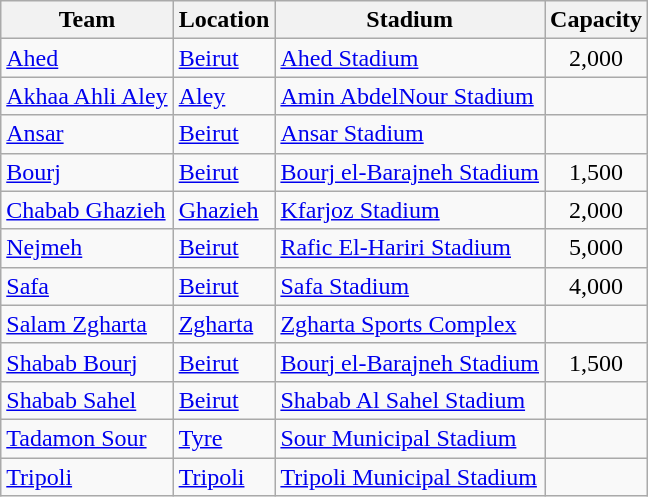<table class="wikitable sortable">
<tr>
<th>Team</th>
<th>Location</th>
<th>Stadium</th>
<th>Capacity</th>
</tr>
<tr>
<td><a href='#'>Ahed</a></td>
<td><a href='#'>Beirut</a> </td>
<td><a href='#'>Ahed Stadium</a></td>
<td style="text-align:center;">2,000</td>
</tr>
<tr>
<td><a href='#'>Akhaa Ahli Aley</a></td>
<td><a href='#'>Aley</a></td>
<td><a href='#'>Amin AbdelNour Stadium</a></td>
<td style="text-align:center;"></td>
</tr>
<tr>
<td><a href='#'>Ansar</a></td>
<td><a href='#'>Beirut</a> </td>
<td><a href='#'>Ansar Stadium</a></td>
<td></td>
</tr>
<tr>
<td><a href='#'>Bourj</a></td>
<td><a href='#'>Beirut</a> </td>
<td><a href='#'>Bourj el-Barajneh Stadium</a></td>
<td style="text-align:center;">1,500</td>
</tr>
<tr>
<td><a href='#'>Chabab Ghazieh</a></td>
<td><a href='#'>Ghazieh</a></td>
<td><a href='#'>Kfarjoz Stadium</a></td>
<td style="text-align:center;">2,000</td>
</tr>
<tr>
<td><a href='#'>Nejmeh</a></td>
<td><a href='#'>Beirut</a> </td>
<td><a href='#'>Rafic El-Hariri Stadium</a></td>
<td style="text-align:center;">5,000</td>
</tr>
<tr>
<td><a href='#'>Safa</a></td>
<td><a href='#'>Beirut</a> </td>
<td><a href='#'>Safa Stadium</a></td>
<td style="text-align:center;">4,000</td>
</tr>
<tr>
<td><a href='#'>Salam Zgharta</a></td>
<td><a href='#'>Zgharta</a></td>
<td><a href='#'>Zgharta Sports Complex</a></td>
<td style="text-align:center;"></td>
</tr>
<tr>
<td><a href='#'>Shabab Bourj</a></td>
<td><a href='#'>Beirut</a> </td>
<td><a href='#'>Bourj el-Barajneh Stadium</a></td>
<td style="text-align:center;">1,500</td>
</tr>
<tr>
<td><a href='#'>Shabab Sahel</a></td>
<td><a href='#'>Beirut</a> </td>
<td><a href='#'>Shabab Al Sahel Stadium</a></td>
<td></td>
</tr>
<tr>
<td><a href='#'>Tadamon Sour</a></td>
<td><a href='#'>Tyre</a></td>
<td><a href='#'>Sour Municipal Stadium</a></td>
<td style="text-align:center;"></td>
</tr>
<tr>
<td><a href='#'>Tripoli</a></td>
<td><a href='#'>Tripoli</a></td>
<td><a href='#'>Tripoli Municipal Stadium</a></td>
<td style="text-align:center;"></td>
</tr>
</table>
